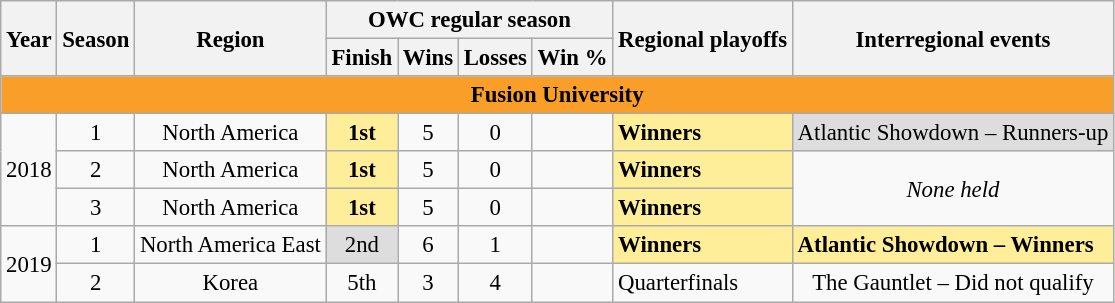<table class="wikitable" style="text-align:center; font-size:95%;">
<tr>
<th rowspan="2">Year</th>
<th rowspan="2">Season</th>
<th rowspan="2">Region</th>
<th colspan="4">OWC regular season</th>
<th rowspan="2">Regional playoffs</th>
<th rowspan="2">Interregional events</th>
</tr>
<tr>
<th>Finish</th>
<th>Wins</th>
<th>Losses</th>
<th>Win %</th>
</tr>
<tr>
<th colspan="9" style="background:#F99E29; color:#000000;">Fusion University</th>
</tr>
<tr>
<td rowspan= "3">2018</td>
<td style="text-align:center;">1</td>
<td>North America</td>
<td bgcolor="#FFEE99"><strong>1st</strong></td>
<td>5</td>
<td>0</td>
<td></td>
<td bgcolor="#FFEE99" style="text-align:left;"><strong>Winners</strong></td>
<td bgcolor="#DDD" style="text-align:left;">Atlantic Showdown – Runners-up</td>
</tr>
<tr>
<td>2</td>
<td>North America</td>
<td bgcolor="#FFEE99"><strong>1st</strong></td>
<td>5</td>
<td>0</td>
<td></td>
<td bgcolor="#FFEE99" style="text-align:left;"><strong>Winners</strong></td>
<td rowspan="2"><em>None held</em></td>
</tr>
<tr>
<td>3</td>
<td>North America</td>
<td bgcolor="#FFEE99"><strong>1st</strong></td>
<td>5</td>
<td>0</td>
<td></td>
<td bgcolor="#FFEE99" style="text-align:left;"><strong>Winners</strong></td>
</tr>
<tr>
<td rowspan= "2">2019</td>
<td>1</td>
<td>North America East</td>
<td bgcolor="#DDD">2nd</td>
<td>6</td>
<td>1</td>
<td></td>
<td bgcolor="#FFEE99" style="text-align:left;"><strong>Winners</strong></td>
<td bgcolor="#FFEE99" style="text-align:left;"><strong>Atlantic Showdown – Winners</strong></td>
</tr>
<tr>
<td>2</td>
<td>Korea</td>
<td>5th</td>
<td>3</td>
<td>4</td>
<td></td>
<td style="text-align:left;">Quarterfinals</td>
<td>The Gauntlet – Did not qualify</td>
</tr>
</table>
